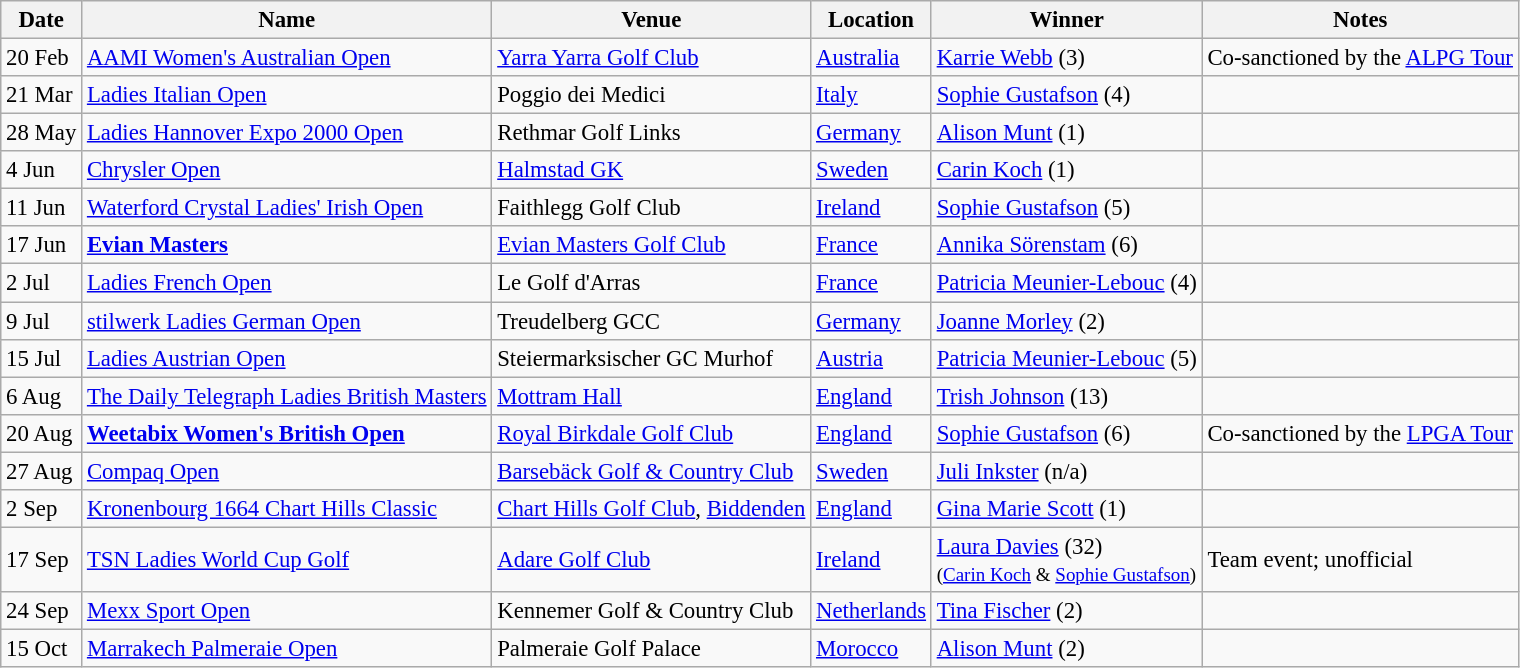<table class="wikitable" style="font-size:95%">
<tr>
<th>Date</th>
<th>Name</th>
<th>Venue</th>
<th>Location</th>
<th>Winner</th>
<th>Notes</th>
</tr>
<tr>
<td>20 Feb</td>
<td><a href='#'>AAMI Women's Australian Open</a></td>
<td><a href='#'>Yarra Yarra Golf Club</a></td>
<td><a href='#'>Australia</a></td>
<td> <a href='#'>Karrie Webb</a> (3)</td>
<td>Co-sanctioned by the <a href='#'>ALPG Tour</a></td>
</tr>
<tr>
<td>21 Mar</td>
<td><a href='#'>Ladies Italian Open</a></td>
<td>Poggio dei Medici</td>
<td><a href='#'>Italy</a></td>
<td> <a href='#'>Sophie Gustafson</a> (4)</td>
<td></td>
</tr>
<tr>
<td>28 May</td>
<td><a href='#'>Ladies Hannover Expo 2000 Open</a></td>
<td>Rethmar Golf Links</td>
<td><a href='#'>Germany</a></td>
<td> <a href='#'>Alison Munt</a> (1)</td>
<td></td>
</tr>
<tr>
<td>4 Jun</td>
<td><a href='#'>Chrysler Open</a></td>
<td><a href='#'>Halmstad GK</a></td>
<td><a href='#'>Sweden</a></td>
<td> <a href='#'>Carin Koch</a> (1)</td>
<td></td>
</tr>
<tr>
<td>11 Jun</td>
<td><a href='#'>Waterford Crystal Ladies' Irish Open</a></td>
<td>Faithlegg Golf Club</td>
<td><a href='#'>Ireland</a></td>
<td> <a href='#'>Sophie Gustafson</a> (5)</td>
<td></td>
</tr>
<tr>
<td>17 Jun</td>
<td><strong><a href='#'>Evian Masters</a></strong></td>
<td><a href='#'>Evian Masters Golf Club</a></td>
<td><a href='#'>France</a></td>
<td> <a href='#'>Annika Sörenstam</a> (6)</td>
<td></td>
</tr>
<tr>
<td>2 Jul</td>
<td><a href='#'>Ladies French Open</a></td>
<td>Le Golf d'Arras</td>
<td><a href='#'>France</a></td>
<td> <a href='#'>Patricia Meunier-Lebouc</a> (4)</td>
<td></td>
</tr>
<tr>
<td>9 Jul</td>
<td><a href='#'>stilwerk Ladies German Open</a></td>
<td>Treudelberg GCC</td>
<td><a href='#'>Germany</a></td>
<td> <a href='#'>Joanne Morley</a> (2)</td>
<td></td>
</tr>
<tr>
<td>15 Jul</td>
<td><a href='#'>Ladies Austrian Open</a></td>
<td>Steiermarksischer GC Murhof</td>
<td><a href='#'>Austria</a></td>
<td> <a href='#'>Patricia Meunier-Lebouc</a> (5)</td>
<td></td>
</tr>
<tr>
<td>6 Aug</td>
<td><a href='#'>The Daily Telegraph Ladies British Masters</a></td>
<td><a href='#'>Mottram Hall</a></td>
<td><a href='#'>England</a></td>
<td> <a href='#'>Trish Johnson</a> (13)</td>
<td></td>
</tr>
<tr>
<td>20 Aug</td>
<td><strong><a href='#'>Weetabix Women's British Open</a></strong></td>
<td><a href='#'>Royal Birkdale Golf Club</a></td>
<td><a href='#'>England</a></td>
<td> <a href='#'>Sophie Gustafson</a> (6)</td>
<td>Co-sanctioned by the <a href='#'>LPGA Tour</a></td>
</tr>
<tr>
<td>27 Aug</td>
<td><a href='#'>Compaq Open</a></td>
<td><a href='#'>Barsebäck Golf & Country Club</a></td>
<td><a href='#'>Sweden</a></td>
<td> <a href='#'>Juli Inkster</a> (n/a)</td>
<td></td>
</tr>
<tr>
<td>2 Sep</td>
<td><a href='#'>Kronenbourg 1664 Chart Hills Classic</a></td>
<td><a href='#'>Chart Hills Golf Club</a>, <a href='#'>Biddenden</a></td>
<td><a href='#'>England</a></td>
<td> <a href='#'>Gina Marie Scott</a> (1)</td>
<td></td>
</tr>
<tr>
<td>17 Sep</td>
<td><a href='#'>TSN Ladies World Cup Golf</a></td>
<td><a href='#'>Adare Golf Club</a></td>
<td><a href='#'>Ireland</a></td>
<td> <a href='#'>Laura Davies</a> (32)<br> <small>(<a href='#'>Carin Koch</a> & <a href='#'>Sophie Gustafson</a>)</small><br></td>
<td>Team event; unofficial</td>
</tr>
<tr>
<td>24 Sep</td>
<td><a href='#'>Mexx Sport Open</a></td>
<td>Kennemer Golf & Country Club</td>
<td><a href='#'>Netherlands</a></td>
<td> <a href='#'>Tina Fischer</a> (2)</td>
<td></td>
</tr>
<tr>
<td>15 Oct</td>
<td><a href='#'>Marrakech Palmeraie Open</a></td>
<td>Palmeraie Golf Palace</td>
<td><a href='#'>Morocco</a></td>
<td> <a href='#'>Alison Munt</a> (2)</td>
<td></td>
</tr>
</table>
